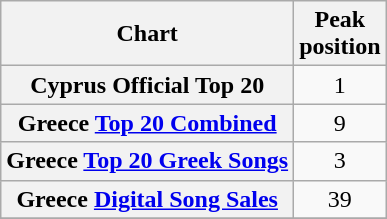<table class="wikitable sortable plainrowheaders" style="text-align:center">
<tr>
<th scope="col">Chart</th>
<th scope="col">Peak<br>position</th>
</tr>
<tr>
<th scope="row">Cyprus Official Top 20</th>
<td>1</td>
</tr>
<tr>
<th scope="row">Greece <a href='#'>Top 20 Combined</a></th>
<td>9</td>
</tr>
<tr>
<th scope="row">Greece <a href='#'>Top 20 Greek Songs</a></th>
<td>3</td>
</tr>
<tr>
<th scope="row">Greece <a href='#'>Digital Song Sales</a></th>
<td>39</td>
</tr>
<tr>
</tr>
</table>
